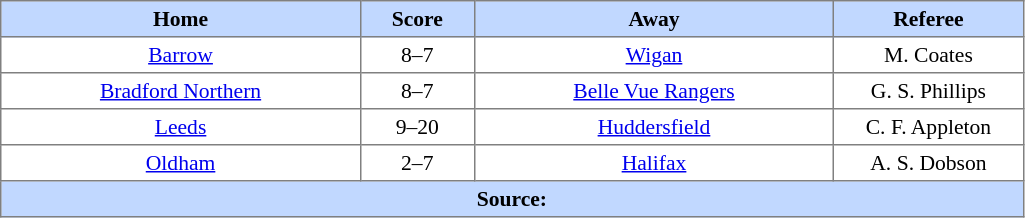<table border=1 style="border-collapse:collapse; font-size:90%; text-align:center;" cellpadding=3 cellspacing=0 width=54%>
<tr bgcolor=#C1D8FF>
<th width=19%>Home</th>
<th width=6%>Score</th>
<th width=19%>Away</th>
<th width=10%>Referee</th>
</tr>
<tr>
<td><a href='#'>Barrow</a></td>
<td>8–7</td>
<td><a href='#'>Wigan</a></td>
<td>M. Coates</td>
</tr>
<tr>
<td><a href='#'>Bradford Northern</a></td>
<td>8–7</td>
<td><a href='#'>Belle Vue Rangers</a></td>
<td>G. S. Phillips</td>
</tr>
<tr>
<td><a href='#'>Leeds</a></td>
<td>9–20</td>
<td><a href='#'>Huddersfield</a></td>
<td>C. F. Appleton</td>
</tr>
<tr>
<td><a href='#'>Oldham</a></td>
<td>2–7</td>
<td><a href='#'>Halifax</a></td>
<td>A. S. Dobson</td>
</tr>
<tr style="background:#c1d8ff;">
<th colspan=4>Source:</th>
</tr>
</table>
